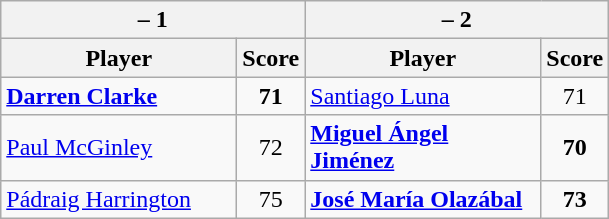<table class=wikitable>
<tr>
<th colspan=2> – 1</th>
<th colspan=2> – 2</th>
</tr>
<tr>
<th width=150>Player</th>
<th>Score</th>
<th width=150>Player</th>
<th>Score</th>
</tr>
<tr>
<td><strong><a href='#'>Darren Clarke</a></strong></td>
<td align=center><strong>71</strong></td>
<td><a href='#'>Santiago Luna</a></td>
<td align=center>71</td>
</tr>
<tr>
<td><a href='#'>Paul McGinley</a></td>
<td align=center>72</td>
<td><strong><a href='#'>Miguel Ángel Jiménez</a></strong></td>
<td align=center><strong>70</strong></td>
</tr>
<tr>
<td><a href='#'>Pádraig Harrington</a></td>
<td align=center>75</td>
<td><strong><a href='#'>José María Olazábal</a></strong></td>
<td align=center><strong>73</strong></td>
</tr>
</table>
